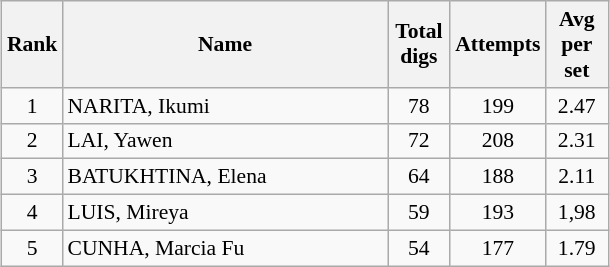<table class="wikitable" style="margin:0.5em auto;width=480;font-size:90%">
<tr>
<th width=30>Rank</th>
<th width=210>Name</th>
<th width=35>Total digs</th>
<th width=35>Attempts</th>
<th width=35>Avg per set</th>
</tr>
<tr>
<td align=center>1</td>
<td> NARITA, Ikumi</td>
<td align=center>78</td>
<td align=center>199</td>
<td align=center>2.47</td>
</tr>
<tr>
<td align=center>2</td>
<td> LAI, Yawen</td>
<td align=center>72</td>
<td align=center>208</td>
<td align=center>2.31</td>
</tr>
<tr>
<td align=center>3</td>
<td> BATUKHTINA, Elena</td>
<td align=center>64</td>
<td align=center>188</td>
<td align=center>2.11</td>
</tr>
<tr>
<td align=center>4</td>
<td> LUIS, Mireya</td>
<td align=center>59</td>
<td align=center>193</td>
<td align=center>1,98</td>
</tr>
<tr>
<td align=center>5</td>
<td> CUNHA, Marcia Fu</td>
<td align=center>54</td>
<td align=center>177</td>
<td align=center>1.79</td>
</tr>
</table>
